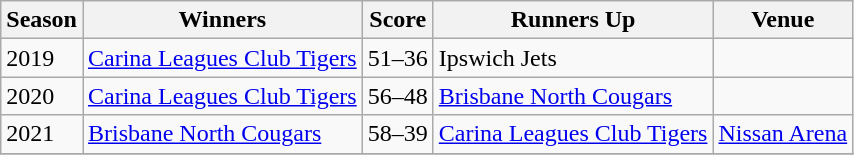<table class="wikitable collapsible">
<tr>
<th>Season</th>
<th>Winners</th>
<th>Score</th>
<th>Runners Up</th>
<th>Venue</th>
</tr>
<tr>
<td>2019</td>
<td><a href='#'>Carina Leagues Club Tigers</a></td>
<td>51–36</td>
<td>Ipswich Jets</td>
<td></td>
</tr>
<tr>
<td>2020</td>
<td><a href='#'>Carina Leagues Club Tigers</a></td>
<td>56–48</td>
<td><a href='#'>Brisbane North Cougars</a></td>
<td></td>
</tr>
<tr>
<td>2021</td>
<td><a href='#'>Brisbane North Cougars</a></td>
<td>58–39</td>
<td><a href='#'>Carina Leagues Club Tigers</a></td>
<td><a href='#'>Nissan Arena</a></td>
</tr>
<tr>
</tr>
</table>
